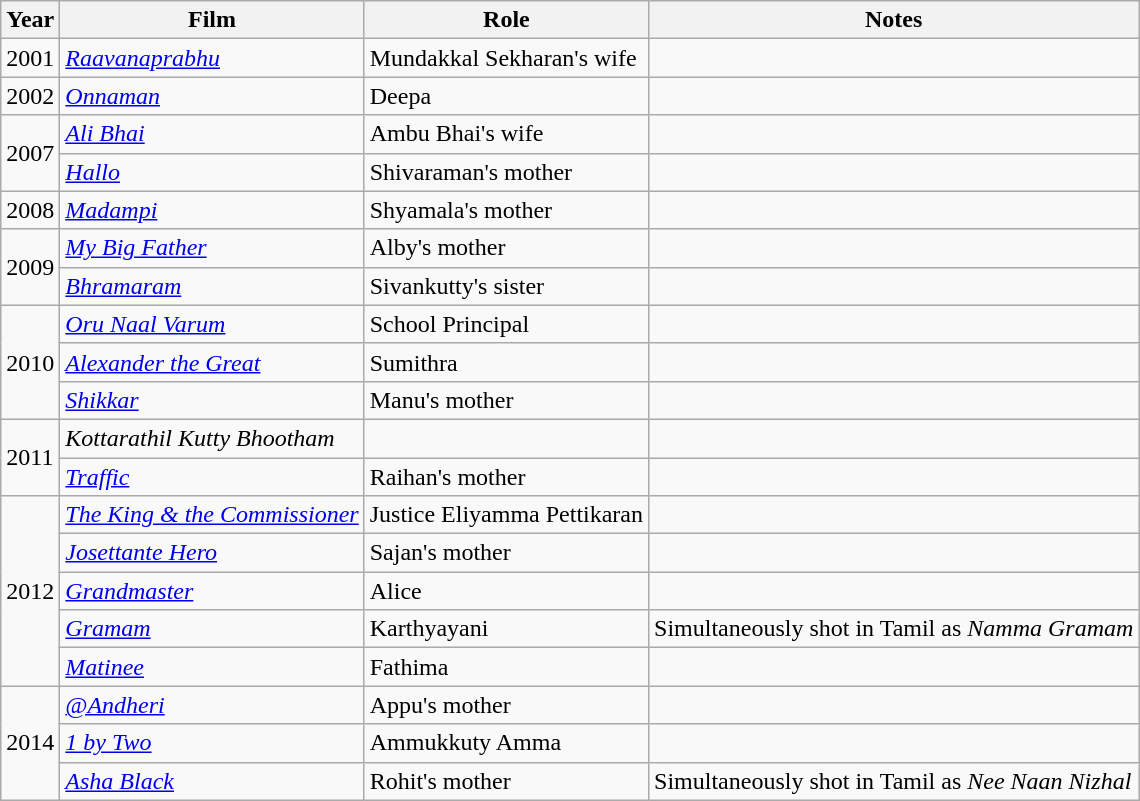<table class="wikitable sortable">
<tr>
<th>Year</th>
<th>Film</th>
<th>Role</th>
<th>Notes</th>
</tr>
<tr>
<td>2001</td>
<td><em><a href='#'>Raavanaprabhu</a></em></td>
<td>Mundakkal Sekharan's wife</td>
<td></td>
</tr>
<tr>
<td>2002</td>
<td><em><a href='#'>Onnaman</a></em></td>
<td>Deepa</td>
<td></td>
</tr>
<tr>
<td rowspan="2">2007</td>
<td><em><a href='#'>Ali Bhai</a></em></td>
<td>Ambu Bhai's wife</td>
<td></td>
</tr>
<tr>
<td><em><a href='#'>Hallo</a></em></td>
<td>Shivaraman's mother</td>
<td></td>
</tr>
<tr>
<td>2008</td>
<td><em><a href='#'>Madampi</a></em></td>
<td>Shyamala's mother</td>
<td></td>
</tr>
<tr>
<td rowspan="2">2009</td>
<td><em><a href='#'>My Big Father</a></em></td>
<td>Alby's mother</td>
<td></td>
</tr>
<tr>
<td><em><a href='#'>Bhramaram</a></em></td>
<td>Sivankutty's sister</td>
<td></td>
</tr>
<tr>
<td rowspan="3">2010</td>
<td><em><a href='#'>Oru Naal Varum</a></em></td>
<td>School Principal</td>
<td></td>
</tr>
<tr>
<td><em><a href='#'>Alexander the Great</a></em></td>
<td>Sumithra</td>
<td></td>
</tr>
<tr>
<td><em><a href='#'>Shikkar</a></em></td>
<td>Manu's mother</td>
<td></td>
</tr>
<tr>
<td rowspan="2">2011</td>
<td><em>Kottarathil Kutty Bhootham</em></td>
<td></td>
<td></td>
</tr>
<tr>
<td><em><a href='#'>Traffic</a></em></td>
<td>Raihan's mother</td>
<td></td>
</tr>
<tr>
<td rowspan="5">2012</td>
<td><em><a href='#'>The King & the Commissioner</a></em></td>
<td>Justice Eliyamma Pettikaran</td>
<td></td>
</tr>
<tr>
<td><em><a href='#'>Josettante Hero</a></em></td>
<td>Sajan's mother</td>
<td></td>
</tr>
<tr>
<td><em><a href='#'>Grandmaster</a></em></td>
<td>Alice</td>
<td></td>
</tr>
<tr>
<td><em><a href='#'>Gramam</a></em></td>
<td>Karthyayani</td>
<td>Simultaneously shot in Tamil as <em>Namma Gramam</em></td>
</tr>
<tr>
<td><em><a href='#'>Matinee</a></em></td>
<td>Fathima</td>
<td></td>
</tr>
<tr>
<td rowspan="3">2014</td>
<td><em><a href='#'>@Andheri</a></em></td>
<td>Appu's mother</td>
<td></td>
</tr>
<tr>
<td><em><a href='#'>1 by Two</a></em></td>
<td>Ammukkuty Amma</td>
<td></td>
</tr>
<tr>
<td><em><a href='#'>Asha Black</a></em></td>
<td>Rohit's mother</td>
<td>Simultaneously shot in Tamil as <em>Nee Naan Nizhal</em></td>
</tr>
</table>
